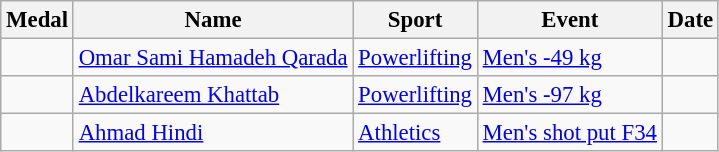<table class="wikitable sortable" style="font-size: 95%;">
<tr>
<th>Medal</th>
<th>Name</th>
<th>Sport</th>
<th>Event</th>
<th>Date</th>
</tr>
<tr>
<td></td>
<td><a href='#'>Omar Sami Hamadeh  Qarada</a></td>
<td><a href='#'>Powerlifting</a></td>
<td><a href='#'>Men's -49 kg</a></td>
<td></td>
</tr>
<tr>
<td></td>
<td><a href='#'>Abdelkareem Khattab</a></td>
<td><a href='#'>Powerlifting</a></td>
<td><a href='#'>Men's -97 kg</a></td>
<td></td>
</tr>
<tr>
<td></td>
<td><a href='#'>Ahmad Hindi</a></td>
<td><a href='#'>Athletics</a></td>
<td><a href='#'>Men's shot put F34</a></td>
<td></td>
</tr>
</table>
